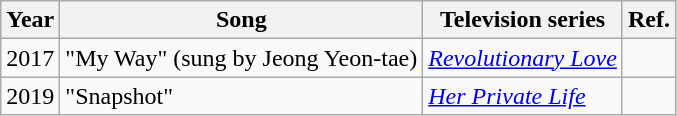<table class="wikitable">
<tr>
<th>Year</th>
<th>Song</th>
<th>Television series</th>
<th>Ref.</th>
</tr>
<tr>
<td>2017</td>
<td>"My Way" (sung by Jeong Yeon-tae)</td>
<td><em><a href='#'>Revolutionary Love</a></em></td>
<td></td>
</tr>
<tr>
<td>2019</td>
<td>"Snapshot"</td>
<td><em><a href='#'>Her Private Life</a></em></td>
<td></td>
</tr>
</table>
